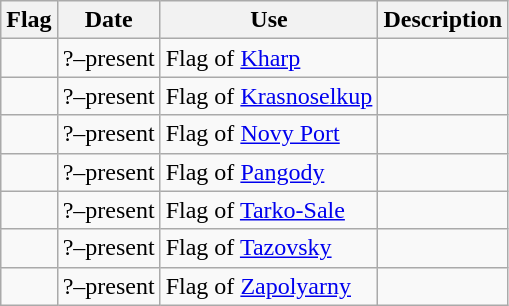<table class="wikitable">
<tr>
<th><strong>Flag</strong></th>
<th><strong>Date</strong></th>
<th>Use</th>
<th><strong>Description</strong></th>
</tr>
<tr>
<td></td>
<td>?–present</td>
<td>Flag of <a href='#'>Kharp</a></td>
<td></td>
</tr>
<tr>
<td></td>
<td>?–present</td>
<td>Flag of <a href='#'>Krasnoselkup</a></td>
<td></td>
</tr>
<tr>
<td></td>
<td>?–present</td>
<td>Flag of <a href='#'>Novy Port</a></td>
<td></td>
</tr>
<tr>
<td></td>
<td>?–present</td>
<td>Flag of <a href='#'>Pangody</a></td>
<td></td>
</tr>
<tr>
<td></td>
<td>?–present</td>
<td>Flag of <a href='#'>Tarko-Sale</a></td>
<td></td>
</tr>
<tr>
<td></td>
<td>?–present</td>
<td>Flag of <a href='#'>Tazovsky</a></td>
<td></td>
</tr>
<tr>
<td></td>
<td>?–present</td>
<td>Flag of <a href='#'>Zapolyarny</a></td>
<td></td>
</tr>
</table>
